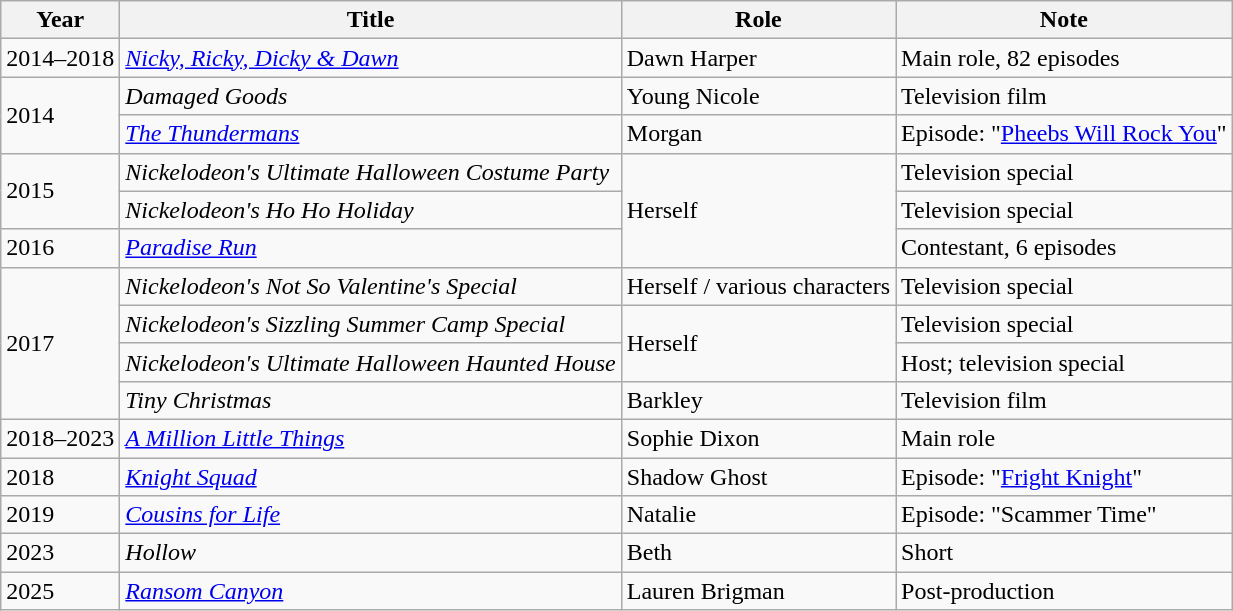<table class="wikitable sortable">
<tr>
<th>Year</th>
<th>Title</th>
<th>Role</th>
<th class="unsortable">Note</th>
</tr>
<tr>
<td>2014–2018</td>
<td><em><a href='#'>Nicky, Ricky, Dicky & Dawn</a></em></td>
<td>Dawn Harper</td>
<td>Main role, 82 episodes</td>
</tr>
<tr>
<td rowspan=2>2014</td>
<td><em>Damaged Goods</em></td>
<td>Young Nicole</td>
<td>Television film</td>
</tr>
<tr>
<td><em><a href='#'>The Thundermans</a></em></td>
<td>Morgan</td>
<td>Episode: "<a href='#'>Pheebs Will Rock You</a>"</td>
</tr>
<tr>
<td rowspan=2>2015</td>
<td><em>Nickelodeon's Ultimate Halloween Costume Party</em></td>
<td rowspan=3>Herself</td>
<td>Television special</td>
</tr>
<tr>
<td><em>Nickelodeon's Ho Ho Holiday</em></td>
<td>Television special</td>
</tr>
<tr>
<td>2016</td>
<td><em><a href='#'>Paradise Run</a></em></td>
<td>Contestant, 6 episodes</td>
</tr>
<tr>
<td rowspan=4>2017</td>
<td><em>Nickelodeon's Not So Valentine's Special</em></td>
<td>Herself / various characters</td>
<td>Television special</td>
</tr>
<tr>
<td><em>Nickelodeon's Sizzling Summer Camp Special</em></td>
<td rowspan=2>Herself</td>
<td>Television special</td>
</tr>
<tr>
<td><em>Nickelodeon's Ultimate Halloween Haunted House</em></td>
<td>Host; television special</td>
</tr>
<tr>
<td><em>Tiny Christmas</em></td>
<td>Barkley</td>
<td>Television film</td>
</tr>
<tr>
<td>2018–2023</td>
<td><em><a href='#'>A Million Little Things</a></em></td>
<td>Sophie Dixon</td>
<td>Main role</td>
</tr>
<tr>
<td>2018</td>
<td><em><a href='#'>Knight Squad</a></em></td>
<td>Shadow Ghost</td>
<td>Episode: "<a href='#'>Fright Knight</a>"</td>
</tr>
<tr>
<td>2019</td>
<td><em><a href='#'>Cousins for Life</a></em></td>
<td>Natalie</td>
<td>Episode: "Scammer Time"</td>
</tr>
<tr>
<td>2023</td>
<td><em>Hollow</em></td>
<td>Beth</td>
<td>Short</td>
</tr>
<tr>
<td>2025</td>
<td><em><a href='#'>Ransom Canyon</a></em></td>
<td>Lauren Brigman</td>
<td>Post-production</td>
</tr>
</table>
